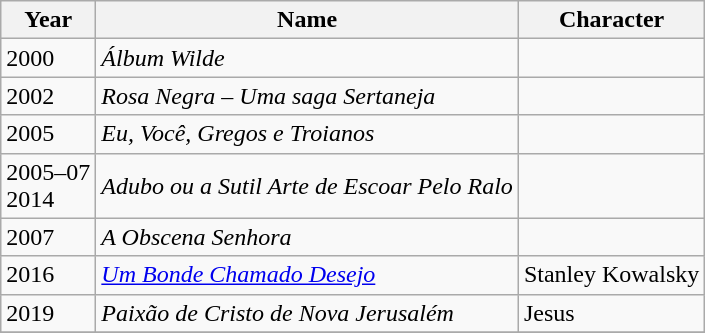<table class="wikitable">
<tr>
<th>Year</th>
<th>Name</th>
<th>Character</th>
</tr>
<tr>
<td>2000</td>
<td><em>Álbum Wilde</em></td>
<td></td>
</tr>
<tr>
<td>2002</td>
<td><em>Rosa Negra – Uma saga Sertaneja</em></td>
<td></td>
</tr>
<tr>
<td>2005</td>
<td><em>Eu, Você, Gregos e Troianos</em></td>
<td></td>
</tr>
<tr>
<td>2005–07<br>2014</td>
<td><em>Adubo ou a Sutil Arte de Escoar Pelo Ralo</em></td>
<td></td>
</tr>
<tr>
<td>2007</td>
<td><em>A Obscena Senhora</em></td>
<td></td>
</tr>
<tr>
<td>2016</td>
<td><em><a href='#'>Um Bonde Chamado Desejo</a></em></td>
<td>Stanley Kowalsky</td>
</tr>
<tr>
<td>2019</td>
<td><em>Paixão de Cristo de Nova Jerusalém</em></td>
<td>Jesus</td>
</tr>
<tr>
</tr>
</table>
